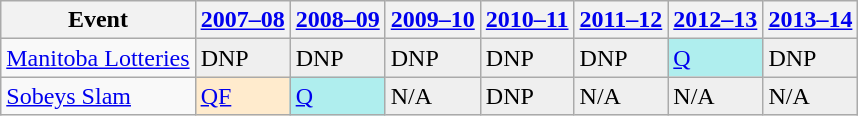<table class="wikitable" border="1">
<tr>
<th>Event</th>
<th><a href='#'>2007–08</a></th>
<th><a href='#'>2008–09</a></th>
<th><a href='#'>2009–10</a></th>
<th><a href='#'>2010–11</a></th>
<th><a href='#'>2011–12</a></th>
<th><a href='#'>2012–13</a></th>
<th><a href='#'>2013–14</a></th>
</tr>
<tr>
<td><a href='#'>Manitoba Lotteries</a></td>
<td style="background:#EFEFEF;">DNP</td>
<td style="background:#EFEFEF;">DNP</td>
<td style="background:#EFEFEF;">DNP</td>
<td style="background:#EFEFEF;">DNP</td>
<td style="background:#EFEFEF;">DNP</td>
<td style="background:#afeeee;"><a href='#'>Q</a></td>
<td style="background:#EFEFEF;">DNP</td>
</tr>
<tr>
<td><a href='#'>Sobeys Slam</a></td>
<td style="background:#ffebcd;"><a href='#'>QF</a></td>
<td style="background:#afeeee;"><a href='#'>Q</a></td>
<td style="background:#EFEFEF;">N/A</td>
<td style="background:#EFEFEF;">DNP</td>
<td style="background:#EFEFEF;">N/A</td>
<td style="background:#EFEFEF;">N/A</td>
<td style="background:#EFEFEF;">N/A</td>
</tr>
</table>
